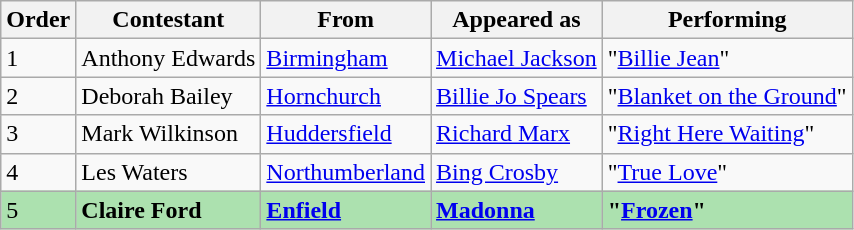<table class="wikitable">
<tr>
<th>Order</th>
<th>Contestant</th>
<th>From</th>
<th>Appeared as</th>
<th>Performing</th>
</tr>
<tr>
<td>1</td>
<td>Anthony Edwards</td>
<td><a href='#'>Birmingham</a></td>
<td><a href='#'>Michael Jackson</a></td>
<td>"<a href='#'>Billie Jean</a>"</td>
</tr>
<tr>
<td>2</td>
<td>Deborah Bailey</td>
<td><a href='#'>Hornchurch</a></td>
<td><a href='#'>Billie Jo Spears</a></td>
<td>"<a href='#'>Blanket on the Ground</a>"</td>
</tr>
<tr>
<td>3</td>
<td>Mark Wilkinson</td>
<td><a href='#'>Huddersfield</a></td>
<td><a href='#'>Richard Marx</a></td>
<td>"<a href='#'>Right Here Waiting</a>"</td>
</tr>
<tr>
<td>4</td>
<td>Les Waters</td>
<td><a href='#'>Northumberland</a></td>
<td><a href='#'>Bing Crosby</a></td>
<td>"<a href='#'>True Love</a>"</td>
</tr>
<tr style="background:#ACE1AF;">
<td>5</td>
<td><strong>Claire Ford</strong></td>
<td><strong><a href='#'>Enfield</a></strong></td>
<td><strong><a href='#'>Madonna</a></strong></td>
<td><strong>"<a href='#'>Frozen</a>"</strong></td>
</tr>
</table>
